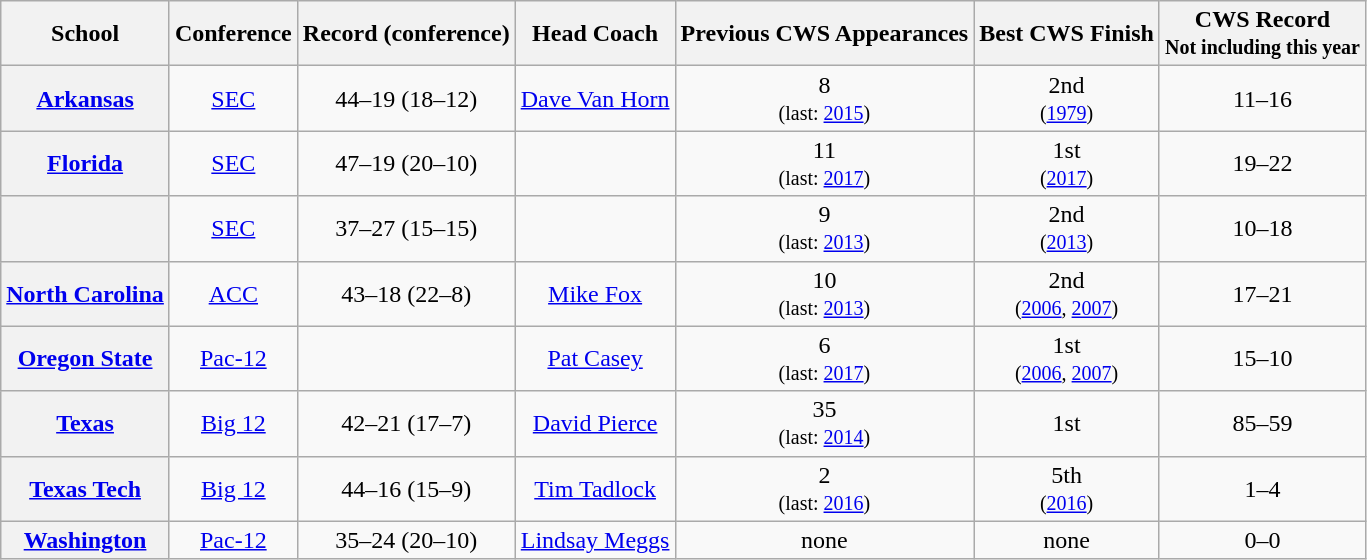<table class="wikitable sortable plainrowheaders" style=text-align:center>
<tr>
<th scope="col">School</th>
<th scope="col">Conference</th>
<th scope="col">Record (conference)</th>
<th scope="col">Head Coach</th>
<th scope="col">Previous CWS Appearances</th>
<th scope="col">Best CWS Finish</th>
<th scope="col">CWS Record<br><small>Not including this year</small></th>
</tr>
<tr>
<th scope="row" style="text-align:center"><a href='#'>Arkansas</a></th>
<td><a href='#'>SEC</a></td>
<td>44–19 (18–12)</td>
<td><a href='#'>Dave Van Horn</a></td>
<td>8<br><small>(last: <a href='#'>2015</a>)</small></td>
<td>2nd<br><small>(<a href='#'>1979</a>)</small></td>
<td>11–16</td>
</tr>
<tr>
<th scope="row" style="text-align:center"><a href='#'>Florida</a></th>
<td><a href='#'>SEC</a></td>
<td>47–19 (20–10)</td>
<td></td>
<td>11<br><small>(last: <a href='#'>2017</a>)</small></td>
<td>1st<br><small>(<a href='#'>2017</a>)</small></td>
<td>19–22</td>
</tr>
<tr>
<th scope="row" style="text-align:center"></th>
<td><a href='#'>SEC</a></td>
<td>37–27 (15–15)</td>
<td></td>
<td>9<br><small>(last: <a href='#'>2013</a>)</small></td>
<td>2nd<br><small>(<a href='#'>2013</a>)</small></td>
<td>10–18</td>
</tr>
<tr>
<th scope="row" style="text-align:center"><a href='#'>North Carolina</a></th>
<td><a href='#'>ACC</a></td>
<td>43–18 (22–8)</td>
<td><a href='#'>Mike Fox</a></td>
<td>10<br><small>(last: <a href='#'>2013</a>)</small></td>
<td>2nd<br><small>(<a href='#'>2006</a>, <a href='#'>2007</a>)</small></td>
<td>17–21</td>
</tr>
<tr>
<th scope="row" style="text-align:center"><a href='#'>Oregon State</a></th>
<td><a href='#'>Pac-12</a></td>
<td></td>
<td><a href='#'>Pat Casey</a></td>
<td>6<br><small>(last: <a href='#'>2017</a>)</small></td>
<td>1st<br><small>(<a href='#'>2006</a>, <a href='#'>2007</a>)</small></td>
<td>15–10</td>
</tr>
<tr>
<th scope="row" style="text-align:center"><a href='#'>Texas</a></th>
<td><a href='#'>Big 12</a></td>
<td>42–21 (17–7)</td>
<td><a href='#'>David Pierce</a></td>
<td>35<br><small>(last: <a href='#'>2014</a>)</small></td>
<td>1st<br></td>
<td>85–59</td>
</tr>
<tr>
<th scope="row" style="text-align:center"><a href='#'>Texas Tech</a></th>
<td><a href='#'>Big 12</a></td>
<td>44–16 (15–9)</td>
<td><a href='#'>Tim Tadlock</a></td>
<td>2<br><small>(last: <a href='#'>2016</a>)</small></td>
<td>5th<br><small>(<a href='#'>2016</a>)</small></td>
<td>1–4</td>
</tr>
<tr>
<th scope="row" style="text-align:center"><a href='#'>Washington</a></th>
<td><a href='#'>Pac-12</a></td>
<td>35–24 (20–10)</td>
<td><a href='#'>Lindsay Meggs</a></td>
<td>none</td>
<td>none</td>
<td>0–0</td>
</tr>
</table>
